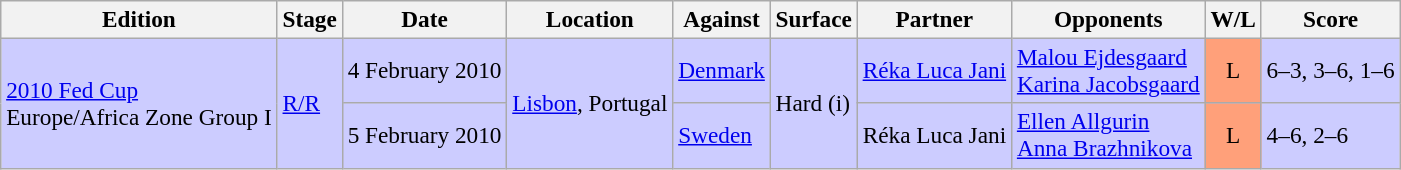<table class=wikitable style=font-size:97%>
<tr>
<th>Edition</th>
<th>Stage</th>
<th>Date</th>
<th>Location</th>
<th>Against</th>
<th>Surface</th>
<th>Partner</th>
<th>Opponents</th>
<th>W/L</th>
<th>Score</th>
</tr>
<tr style="background:#ccf;">
<td rowspan="2"><a href='#'>2010 Fed Cup</a> <br> Europe/Africa Zone Group I</td>
<td rowspan="2"><a href='#'>R/R</a></td>
<td>4 February 2010</td>
<td rowspan="2"><a href='#'>Lisbon</a>, Portugal</td>
<td> <a href='#'>Denmark</a></td>
<td rowspan="2">Hard (i)</td>
<td> <a href='#'>Réka Luca Jani</a></td>
<td> <a href='#'>Malou Ejdesgaard</a> <br>  <a href='#'>Karina Jacobsgaard</a></td>
<td style="text-align:center; background:#ffa07a;">L</td>
<td>6–3, 3–6, 1–6</td>
</tr>
<tr style="background:#ccf;">
<td>5 February 2010</td>
<td> <a href='#'>Sweden</a></td>
<td> Réka Luca Jani</td>
<td> <a href='#'>Ellen Allgurin</a> <br>  <a href='#'>Anna Brazhnikova</a></td>
<td style="text-align:center; background:#ffa07a;">L</td>
<td>4–6, 2–6</td>
</tr>
</table>
